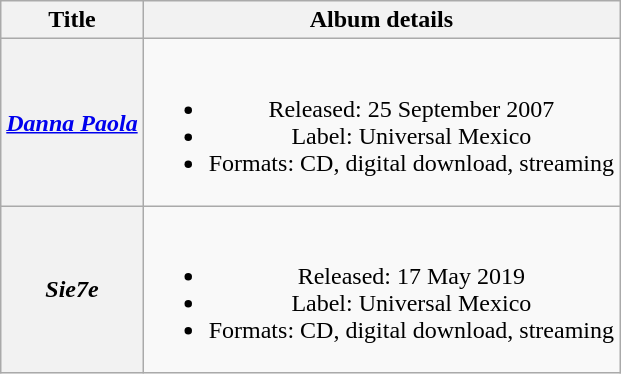<table class="wikitable plainrowheaders" style="text-align:center;">
<tr>
<th>Title</th>
<th>Album details</th>
</tr>
<tr>
<th scope="row"><em><a href='#'>Danna Paola</a></em></th>
<td><br><ul><li>Released: 25 September 2007</li><li>Label: Universal Mexico</li><li>Formats: CD, digital download, streaming</li></ul></td>
</tr>
<tr>
<th scope="row"><em>Sie7e</em></th>
<td><br><ul><li>Released: 17 May 2019</li><li>Label: Universal Mexico</li><li>Formats: CD, digital download, streaming</li></ul></td>
</tr>
</table>
